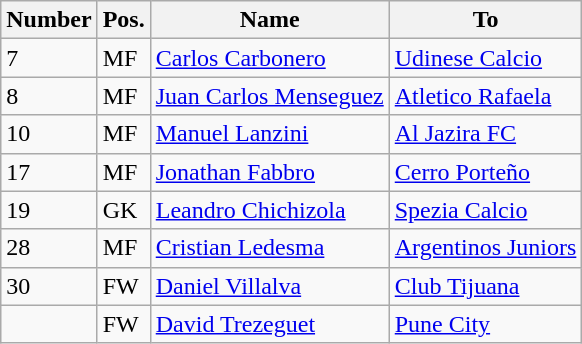<table class="wikitable">
<tr>
<th>Number</th>
<th>Pos.</th>
<th>Name</th>
<th>To</th>
</tr>
<tr>
<td>7</td>
<td>MF</td>
<td> <a href='#'>Carlos Carbonero</a></td>
<td> <a href='#'>Udinese Calcio</a></td>
</tr>
<tr>
<td>8</td>
<td>MF</td>
<td> <a href='#'>Juan Carlos Menseguez</a></td>
<td> <a href='#'>Atletico Rafaela</a></td>
</tr>
<tr>
<td>10</td>
<td>MF</td>
<td> <a href='#'>Manuel Lanzini</a></td>
<td> <a href='#'>Al Jazira FC</a></td>
</tr>
<tr>
<td>17</td>
<td>MF</td>
<td> <a href='#'>Jonathan Fabbro</a></td>
<td> <a href='#'>Cerro Porteño</a></td>
</tr>
<tr>
<td>19</td>
<td>GK</td>
<td> <a href='#'>Leandro Chichizola</a></td>
<td> <a href='#'>Spezia Calcio</a></td>
</tr>
<tr>
<td>28</td>
<td>MF</td>
<td> <a href='#'>Cristian Ledesma</a></td>
<td> <a href='#'>Argentinos Juniors</a></td>
</tr>
<tr>
<td>30</td>
<td>FW</td>
<td> <a href='#'>Daniel Villalva</a></td>
<td> <a href='#'>Club Tijuana</a></td>
</tr>
<tr>
<td></td>
<td>FW</td>
<td> <a href='#'>David Trezeguet</a></td>
<td> <a href='#'>Pune City</a></td>
</tr>
</table>
